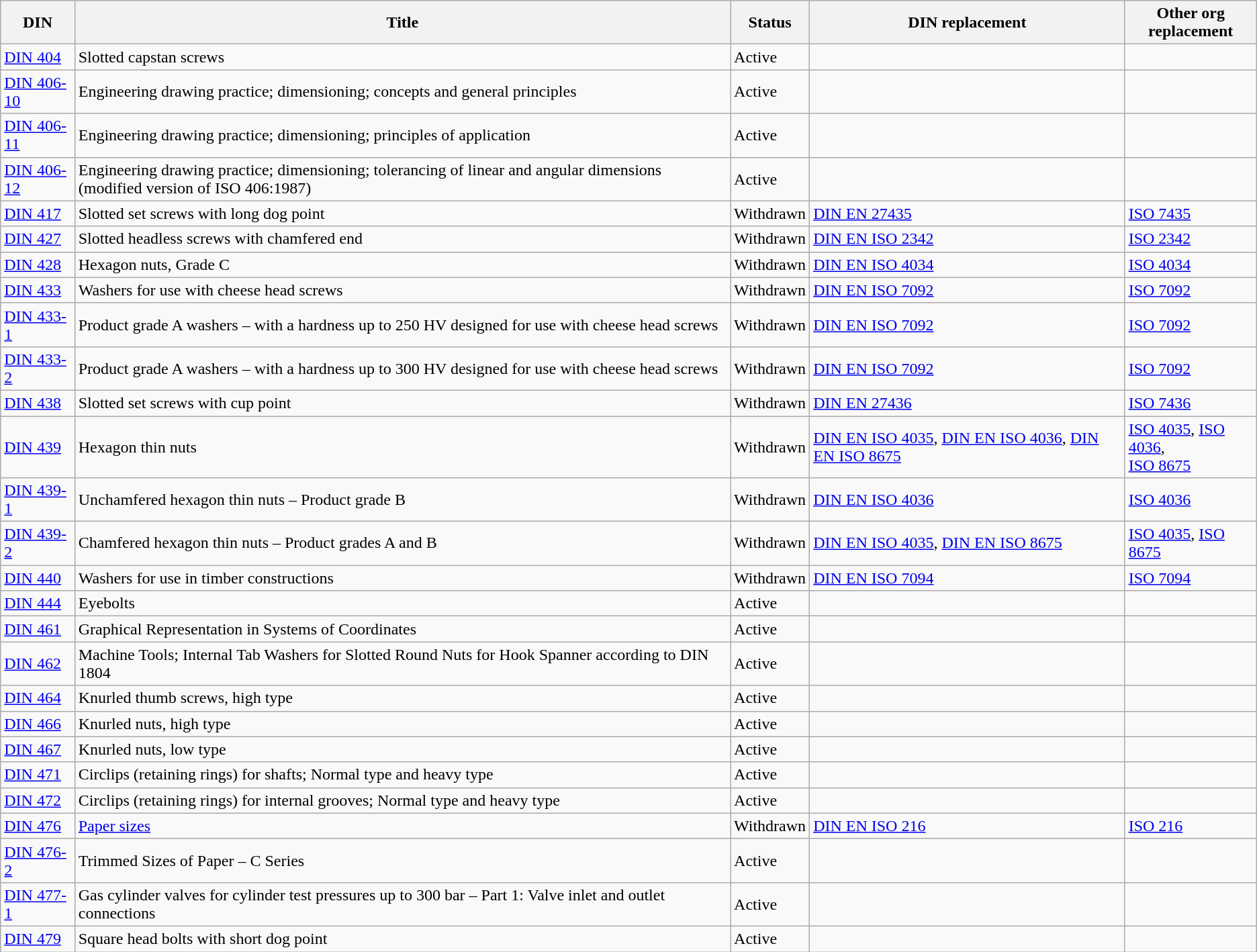<table class="wikitable sortable">
<tr>
<th>DIN</th>
<th>Title</th>
<th>Status</th>
<th>DIN replacement</th>
<th>Other org<br>replacement</th>
</tr>
<tr>
<td><a href='#'>DIN 404</a></td>
<td>Slotted capstan screws</td>
<td>Active</td>
<td></td>
<td></td>
</tr>
<tr>
<td><a href='#'>DIN 406-10</a></td>
<td>Engineering drawing practice; dimensioning; concepts and general principles</td>
<td>Active</td>
<td></td>
<td></td>
</tr>
<tr>
<td><a href='#'>DIN 406-11</a></td>
<td>Engineering drawing practice; dimensioning; principles of application</td>
<td>Active</td>
<td></td>
<td></td>
</tr>
<tr>
<td><a href='#'>DIN 406-12</a></td>
<td>Engineering drawing practice; dimensioning; tolerancing of linear and angular dimensions (modified version of ISO 406:1987)</td>
<td>Active</td>
<td></td>
<td></td>
</tr>
<tr>
<td><a href='#'>DIN 417</a></td>
<td>Slotted set screws with long dog point</td>
<td>Withdrawn</td>
<td><a href='#'>DIN EN 27435</a></td>
<td><a href='#'>ISO 7435</a></td>
</tr>
<tr>
<td><a href='#'>DIN 427</a></td>
<td>Slotted headless screws with chamfered end</td>
<td>Withdrawn</td>
<td><a href='#'>DIN EN ISO 2342</a></td>
<td><a href='#'>ISO 2342</a></td>
</tr>
<tr>
<td><a href='#'>DIN 428</a></td>
<td>Hexagon nuts, Grade C</td>
<td>Withdrawn</td>
<td><a href='#'>DIN EN ISO 4034</a></td>
<td><a href='#'>ISO 4034</a></td>
</tr>
<tr>
<td><a href='#'>DIN 433</a></td>
<td>Washers for use with cheese head screws</td>
<td>Withdrawn</td>
<td><a href='#'>DIN EN ISO 7092</a></td>
<td><a href='#'>ISO 7092</a></td>
</tr>
<tr>
<td><a href='#'>DIN 433-1</a></td>
<td>Product grade A washers – with a hardness up to 250 HV designed for use with cheese head screws</td>
<td>Withdrawn</td>
<td><a href='#'>DIN EN ISO 7092</a></td>
<td><a href='#'>ISO 7092</a></td>
</tr>
<tr>
<td><a href='#'>DIN 433-2</a></td>
<td>Product grade A washers – with a hardness up to 300 HV designed for use with cheese head screws</td>
<td>Withdrawn</td>
<td><a href='#'>DIN EN ISO 7092</a></td>
<td><a href='#'>ISO 7092</a></td>
</tr>
<tr>
<td><a href='#'>DIN 438</a></td>
<td>Slotted set screws with cup point</td>
<td>Withdrawn</td>
<td><a href='#'>DIN EN 27436</a></td>
<td><a href='#'>ISO 7436</a></td>
</tr>
<tr>
<td><a href='#'>DIN 439</a></td>
<td>Hexagon thin nuts</td>
<td>Withdrawn</td>
<td><a href='#'>DIN EN ISO 4035</a>, <a href='#'>DIN EN ISO 4036</a>, <a href='#'>DIN EN ISO 8675</a></td>
<td><a href='#'>ISO 4035</a>, <a href='#'>ISO 4036</a>,<br><a href='#'>ISO 8675</a></td>
</tr>
<tr>
<td><a href='#'>DIN 439-1</a></td>
<td>Unchamfered hexagon thin nuts – Product grade B</td>
<td>Withdrawn</td>
<td><a href='#'>DIN EN ISO 4036</a></td>
<td><a href='#'>ISO 4036</a></td>
</tr>
<tr>
<td><a href='#'>DIN 439-2</a></td>
<td>Chamfered hexagon thin nuts – Product grades A and B</td>
<td>Withdrawn</td>
<td><a href='#'>DIN EN ISO 4035</a>, <a href='#'>DIN EN ISO 8675</a></td>
<td><a href='#'>ISO 4035</a>, <a href='#'>ISO 8675</a></td>
</tr>
<tr>
<td><a href='#'>DIN 440</a></td>
<td>Washers for use in timber constructions</td>
<td>Withdrawn</td>
<td><a href='#'>DIN EN ISO 7094</a></td>
<td><a href='#'>ISO 7094</a></td>
</tr>
<tr>
<td><a href='#'>DIN 444</a></td>
<td>Eyebolts</td>
<td>Active</td>
<td></td>
<td></td>
</tr>
<tr>
<td><a href='#'>DIN 461</a></td>
<td>Graphical Representation in Systems of Coordinates</td>
<td>Active</td>
<td></td>
<td></td>
</tr>
<tr>
<td><a href='#'>DIN 462</a></td>
<td>Machine Tools; Internal Tab Washers for Slotted Round Nuts for Hook Spanner according to DIN 1804</td>
<td>Active</td>
<td></td>
<td></td>
</tr>
<tr>
<td><a href='#'>DIN 464</a></td>
<td>Knurled thumb screws, high type</td>
<td>Active</td>
<td></td>
<td></td>
</tr>
<tr>
<td><a href='#'>DIN 466</a></td>
<td>Knurled nuts, high type</td>
<td>Active</td>
<td></td>
<td></td>
</tr>
<tr>
<td><a href='#'>DIN 467</a></td>
<td>Knurled nuts, low type</td>
<td>Active</td>
<td></td>
<td></td>
</tr>
<tr>
<td><a href='#'>DIN 471</a></td>
<td>Circlips (retaining rings) for shafts; Normal type and heavy type</td>
<td>Active</td>
<td></td>
<td></td>
</tr>
<tr>
<td><a href='#'>DIN 472</a></td>
<td>Circlips (retaining rings) for internal grooves; Normal type and heavy type</td>
<td>Active</td>
<td></td>
<td></td>
</tr>
<tr>
<td><a href='#'>DIN 476</a></td>
<td><a href='#'>Paper sizes</a></td>
<td>Withdrawn</td>
<td><a href='#'>DIN EN ISO 216</a></td>
<td><a href='#'>ISO 216</a></td>
</tr>
<tr>
<td><a href='#'>DIN 476-2</a></td>
<td>Trimmed Sizes of Paper – C Series</td>
<td>Active</td>
<td></td>
<td></td>
</tr>
<tr>
<td><a href='#'>DIN 477-1</a></td>
<td>Gas cylinder valves for cylinder test pressures up to 300 bar – Part 1: Valve inlet and outlet connections</td>
<td>Active</td>
<td></td>
<td></td>
</tr>
<tr>
<td><a href='#'>DIN 479</a></td>
<td>Square head bolts with short dog point</td>
<td>Active</td>
<td></td>
<td></td>
</tr>
</table>
